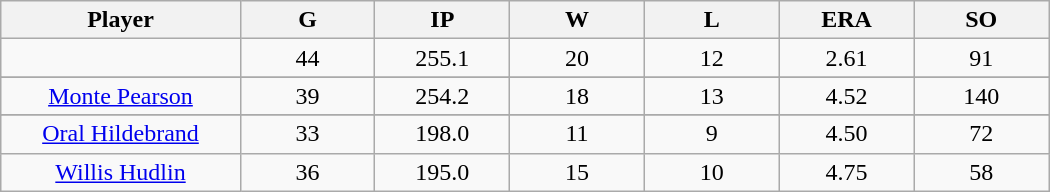<table class="wikitable sortable">
<tr>
<th bgcolor="#DDDDFF" width="16%">Player</th>
<th bgcolor="#DDDDFF" width="9%">G</th>
<th bgcolor="#DDDDFF" width="9%">IP</th>
<th bgcolor="#DDDDFF" width="9%">W</th>
<th bgcolor="#DDDDFF" width="9%">L</th>
<th bgcolor="#DDDDFF" width="9%">ERA</th>
<th bgcolor="#DDDDFF" width="9%">SO</th>
</tr>
<tr align="center">
<td></td>
<td>44</td>
<td>255.1</td>
<td>20</td>
<td>12</td>
<td>2.61</td>
<td>91</td>
</tr>
<tr>
</tr>
<tr align="center">
<td><a href='#'>Monte Pearson</a></td>
<td>39</td>
<td>254.2</td>
<td>18</td>
<td>13</td>
<td>4.52</td>
<td>140</td>
</tr>
<tr>
</tr>
<tr align="center">
<td><a href='#'>Oral Hildebrand</a></td>
<td>33</td>
<td>198.0</td>
<td>11</td>
<td>9</td>
<td>4.50</td>
<td>72</td>
</tr>
<tr align="center">
<td><a href='#'>Willis Hudlin</a></td>
<td>36</td>
<td>195.0</td>
<td>15</td>
<td>10</td>
<td>4.75</td>
<td>58</td>
</tr>
</table>
